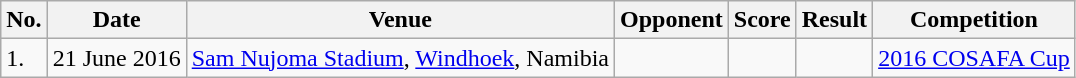<table class="wikitable" style="font-size:100%;">
<tr>
<th>No.</th>
<th>Date</th>
<th>Venue</th>
<th>Opponent</th>
<th>Score</th>
<th>Result</th>
<th>Competition</th>
</tr>
<tr>
<td>1.</td>
<td>21 June 2016</td>
<td><a href='#'>Sam Nujoma Stadium</a>, <a href='#'>Windhoek</a>, Namibia</td>
<td></td>
<td></td>
<td></td>
<td><a href='#'>2016 COSAFA Cup</a></td>
</tr>
</table>
